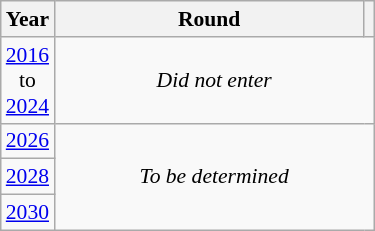<table class="wikitable" style="text-align: center; font-size:90%">
<tr>
<th>Year</th>
<th style="width:200px">Round</th>
<th></th>
</tr>
<tr>
<td><a href='#'>2016</a><br>to<br><a href='#'>2024</a></td>
<td colspan="2"><em>Did not enter</em></td>
</tr>
<tr>
<td><a href='#'>2026</a></td>
<td colspan="2" rowspan="3"><em>To be determined</em></td>
</tr>
<tr>
<td><a href='#'>2028</a></td>
</tr>
<tr>
<td><a href='#'>2030</a></td>
</tr>
</table>
